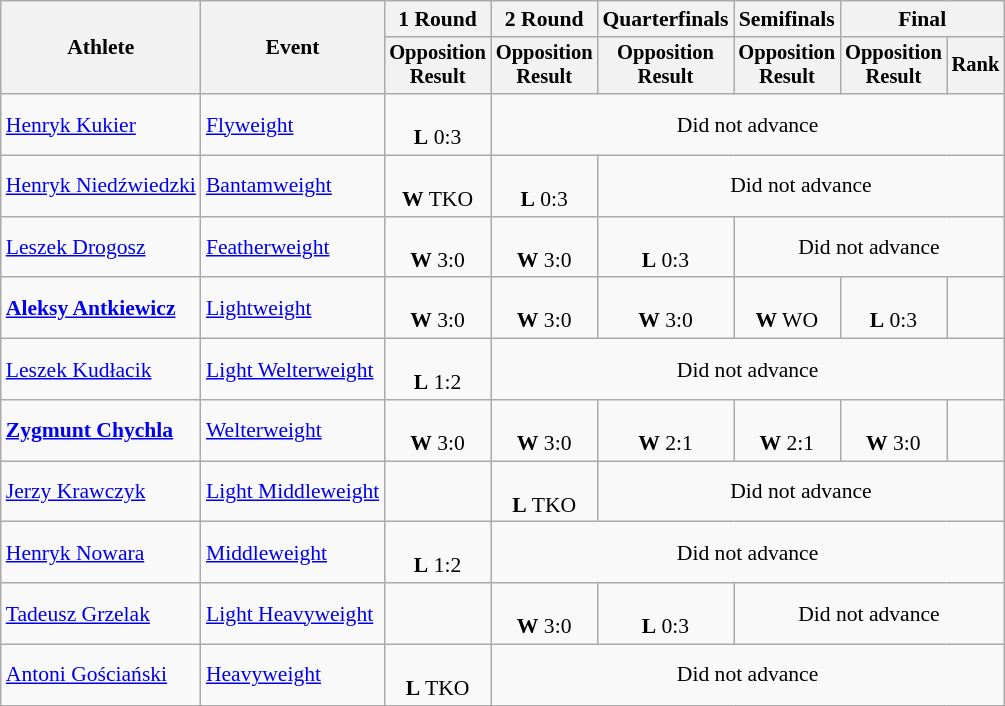<table class="wikitable" style="font-size:90%">
<tr>
<th rowspan="2">Athlete</th>
<th rowspan="2">Event</th>
<th>1 Round</th>
<th>2 Round</th>
<th>Quarterfinals</th>
<th>Semifinals</th>
<th colspan=2>Final</th>
</tr>
<tr style="font-size:95%">
<th>Opposition<br>Result</th>
<th>Opposition<br>Result</th>
<th>Opposition<br>Result</th>
<th>Opposition<br>Result</th>
<th>Opposition<br>Result</th>
<th>Rank</th>
</tr>
<tr align=center>
<td align=left><a href='#'>Henryk Kukier</a></td>
<td align=left><a href='#'>Flyweight</a></td>
<td><br><strong>L</strong> 0:3</td>
<td colspan=5>Did not advance</td>
</tr>
<tr align=center>
<td align=left><a href='#'>Henryk Niedźwiedzki</a></td>
<td align=left><a href='#'>Bantamweight</a></td>
<td><br><strong>W</strong> TKO</td>
<td><br><strong>L</strong> 0:3</td>
<td colspan=4>Did not advance</td>
</tr>
<tr align=center>
<td align=left><a href='#'>Leszek Drogosz</a></td>
<td align=left><a href='#'>Featherweight</a></td>
<td><br><strong>W</strong> 3:0</td>
<td><br><strong>W</strong> 3:0</td>
<td><br><strong>L</strong> 0:3</td>
<td colspan=3>Did not advance</td>
</tr>
<tr align=center>
<td align=left><strong><a href='#'>Aleksy Antkiewicz</a></strong></td>
<td align=left><a href='#'>Lightweight</a></td>
<td><br><strong>W</strong> 3:0</td>
<td><br><strong>W</strong> 3:0</td>
<td><br><strong>W</strong> 3:0</td>
<td><br><strong>W</strong> WO</td>
<td><br><strong>L</strong> 0:3</td>
<td></td>
</tr>
<tr align=center>
<td align=left><a href='#'>Leszek Kudłacik</a></td>
<td align=left><a href='#'>Light Welterweight</a></td>
<td><br><strong>L</strong> 1:2</td>
<td colspan=5>Did not advance</td>
</tr>
<tr align=center>
<td align=left><strong><a href='#'>Zygmunt Chychla</a></strong></td>
<td align=left><a href='#'>Welterweight</a></td>
<td><br><strong>W</strong> 3:0</td>
<td><br><strong>W</strong> 3:0</td>
<td><br><strong>W</strong> 2:1</td>
<td><br><strong>W</strong> 2:1</td>
<td><br><strong>W</strong> 3:0</td>
<td></td>
</tr>
<tr align=center>
<td align=left><a href='#'>Jerzy Krawczyk</a></td>
<td align=left><a href='#'>Light Middleweight</a></td>
<td></td>
<td><br><strong>L</strong> TKO</td>
<td colspan=4>Did not advance</td>
</tr>
<tr align=center>
<td align=left><a href='#'>Henryk Nowara</a></td>
<td align=left><a href='#'>Middleweight</a></td>
<td><br><strong>L</strong> 1:2</td>
<td colspan=5>Did not advance</td>
</tr>
<tr align=center>
<td align=left><a href='#'>Tadeusz Grzelak</a></td>
<td align=left><a href='#'>Light Heavyweight</a></td>
<td></td>
<td><br><strong>W</strong> 3:0</td>
<td><br><strong>L</strong> 0:3</td>
<td colspan=3>Did not advance</td>
</tr>
<tr align=center>
<td align=left><a href='#'>Antoni Gościański</a></td>
<td align=left><a href='#'>Heavyweight</a></td>
<td><br><strong>L</strong> TKO</td>
<td colspan=5>Did not advance</td>
</tr>
</table>
